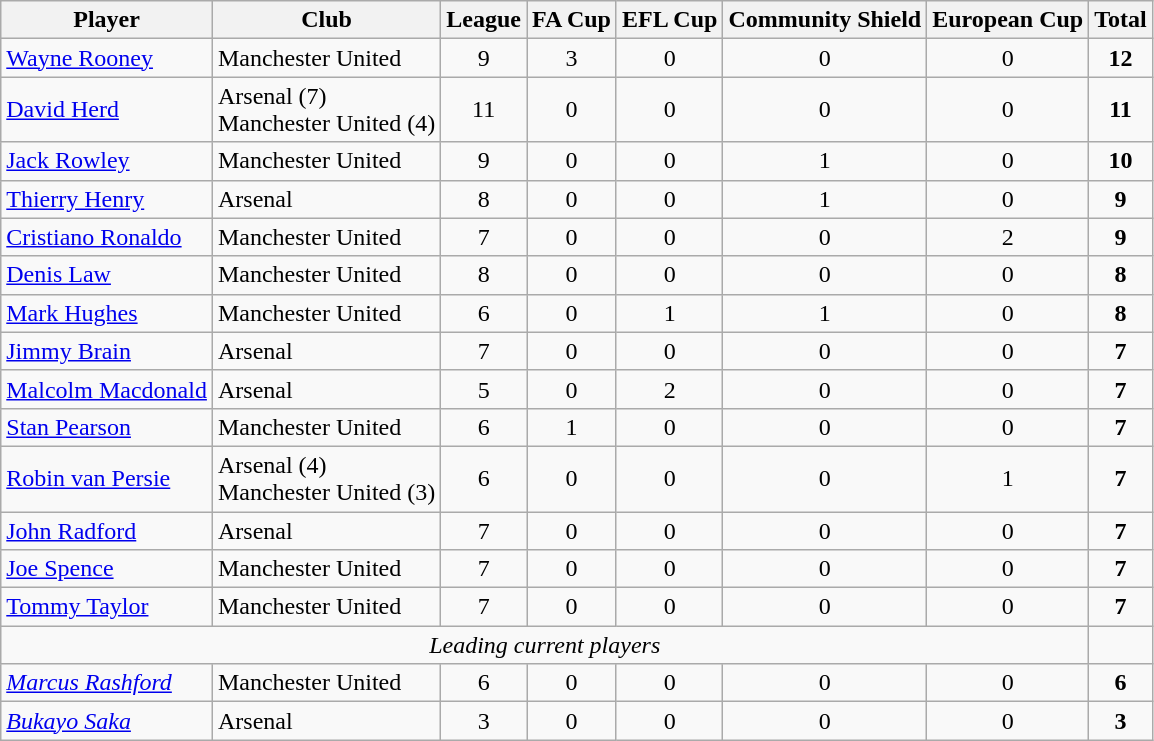<table class="wikitable sortable" style="text-align:center;">
<tr>
<th>Player</th>
<th>Club</th>
<th>League</th>
<th>FA Cup</th>
<th>EFL Cup</th>
<th>Community Shield</th>
<th>European Cup</th>
<th>Total</th>
</tr>
<tr>
<td style="text-align:left;"> <a href='#'>Wayne Rooney</a></td>
<td style="text-align:left;">Manchester United</td>
<td>9</td>
<td>3</td>
<td>0</td>
<td>0</td>
<td>0</td>
<td><strong>12</strong></td>
</tr>
<tr>
<td style="text-align:left;"> <a href='#'>David Herd</a></td>
<td style="text-align:left;">Arsenal (7)<br>Manchester United (4)</td>
<td>11</td>
<td>0</td>
<td>0</td>
<td>0</td>
<td>0</td>
<td><strong>11</strong></td>
</tr>
<tr>
<td style="text-align:left;"> <a href='#'>Jack Rowley</a></td>
<td style="text-align:left;">Manchester United</td>
<td>9</td>
<td>0</td>
<td>0</td>
<td>1</td>
<td>0</td>
<td><strong>10</strong></td>
</tr>
<tr>
<td style="text-align:left;"> <a href='#'>Thierry Henry</a></td>
<td style="text-align:left;">Arsenal</td>
<td>8</td>
<td>0</td>
<td>0</td>
<td>1</td>
<td>0</td>
<td><strong>9</strong></td>
</tr>
<tr>
<td style="text-align:left;"> <a href='#'>Cristiano Ronaldo</a></td>
<td style="text-align:left;">Manchester United</td>
<td>7</td>
<td>0</td>
<td>0</td>
<td>0</td>
<td>2</td>
<td><strong>9</strong></td>
</tr>
<tr>
<td style="text-align:left;"> <a href='#'>Denis Law</a></td>
<td style="text-align:left;">Manchester United</td>
<td>8</td>
<td>0</td>
<td>0</td>
<td>0</td>
<td>0</td>
<td><strong>8</strong></td>
</tr>
<tr>
<td style="text-align:left;"> <a href='#'>Mark Hughes</a></td>
<td style="text-align:left;">Manchester United</td>
<td>6</td>
<td>0</td>
<td>1</td>
<td>1</td>
<td>0</td>
<td><strong>8</strong></td>
</tr>
<tr>
<td style="text-align:left;"> <a href='#'>Jimmy Brain</a></td>
<td style="text-align:left;">Arsenal</td>
<td>7</td>
<td>0</td>
<td>0</td>
<td>0</td>
<td>0</td>
<td><strong>7</strong></td>
</tr>
<tr>
<td style="text-align:left;"> <a href='#'>Malcolm Macdonald</a></td>
<td style="text-align:left;">Arsenal</td>
<td>5</td>
<td>0</td>
<td>2</td>
<td>0</td>
<td>0</td>
<td><strong>7</strong></td>
</tr>
<tr>
<td style="text-align:left;"> <a href='#'>Stan Pearson</a></td>
<td style="text-align:left;">Manchester United</td>
<td>6</td>
<td>1</td>
<td>0</td>
<td>0</td>
<td>0</td>
<td><strong>7</strong></td>
</tr>
<tr>
<td style="text-align:left;"> <a href='#'>Robin van Persie</a></td>
<td style="text-align:left;">Arsenal (4)<br>Manchester United (3)</td>
<td>6</td>
<td>0</td>
<td>0</td>
<td>0</td>
<td>1</td>
<td><strong>7</strong></td>
</tr>
<tr>
<td style="text-align:left;"> <a href='#'>John Radford</a></td>
<td style="text-align:left;">Arsenal</td>
<td>7</td>
<td>0</td>
<td>0</td>
<td>0</td>
<td>0</td>
<td><strong>7</strong></td>
</tr>
<tr>
<td style="text-align:left;"> <a href='#'>Joe Spence</a></td>
<td style="text-align:left;">Manchester United</td>
<td>7</td>
<td>0</td>
<td>0</td>
<td>0</td>
<td>0</td>
<td><strong>7</strong></td>
</tr>
<tr>
<td style="text-align:left;"> <a href='#'>Tommy Taylor</a></td>
<td style="text-align:left;">Manchester United</td>
<td>7</td>
<td>0</td>
<td>0</td>
<td>0</td>
<td>0</td>
<td><strong>7</strong></td>
</tr>
<tr>
<td colspan="7"><em>Leading current players</em></td>
</tr>
<tr>
<td style="text-align:left;"> <em><a href='#'>Marcus Rashford</a></em></td>
<td style="text-align:left;">Manchester United</td>
<td>6</td>
<td>0</td>
<td>0</td>
<td>0</td>
<td>0</td>
<td><strong>6</strong></td>
</tr>
<tr>
<td style="text-align:left;"> <em><a href='#'>Bukayo Saka</a></em></td>
<td style="text-align:left;">Arsenal</td>
<td>3</td>
<td>0</td>
<td>0</td>
<td>0</td>
<td>0</td>
<td><strong>3</strong></td>
</tr>
</table>
